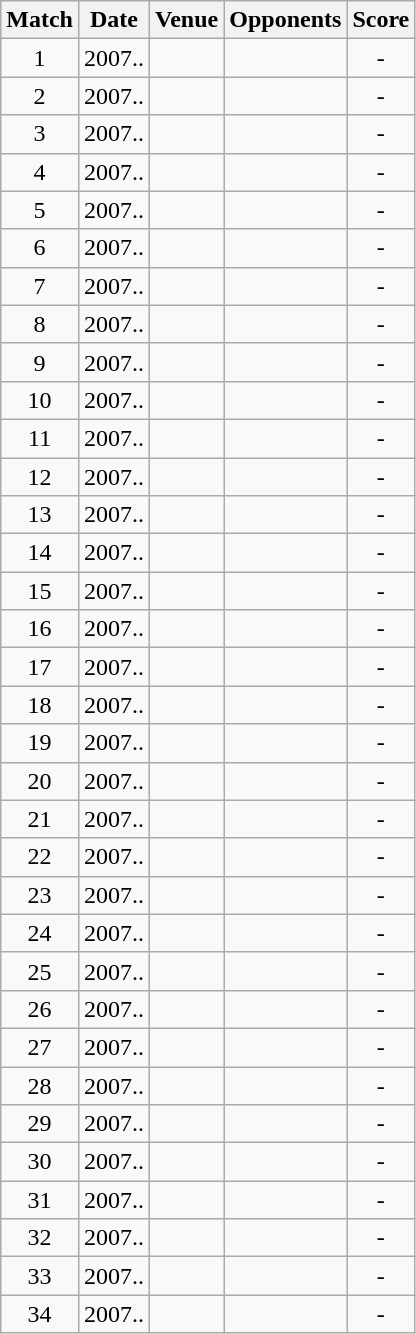<table class="wikitable" style="text-align:center;">
<tr>
<th>Match</th>
<th>Date</th>
<th>Venue</th>
<th>Opponents</th>
<th>Score</th>
</tr>
<tr>
<td>1</td>
<td>2007..</td>
<td><a href='#'></a></td>
<td><a href='#'></a></td>
<td>-</td>
</tr>
<tr>
<td>2</td>
<td>2007..</td>
<td><a href='#'></a></td>
<td><a href='#'></a></td>
<td>-</td>
</tr>
<tr>
<td>3</td>
<td>2007..</td>
<td><a href='#'></a></td>
<td><a href='#'></a></td>
<td>-</td>
</tr>
<tr>
<td>4</td>
<td>2007..</td>
<td><a href='#'></a></td>
<td><a href='#'></a></td>
<td>-</td>
</tr>
<tr>
<td>5</td>
<td>2007..</td>
<td><a href='#'></a></td>
<td><a href='#'></a></td>
<td>-</td>
</tr>
<tr>
<td>6</td>
<td>2007..</td>
<td><a href='#'></a></td>
<td><a href='#'></a></td>
<td>-</td>
</tr>
<tr>
<td>7</td>
<td>2007..</td>
<td><a href='#'></a></td>
<td><a href='#'></a></td>
<td>-</td>
</tr>
<tr>
<td>8</td>
<td>2007..</td>
<td><a href='#'></a></td>
<td><a href='#'></a></td>
<td>-</td>
</tr>
<tr>
<td>9</td>
<td>2007..</td>
<td><a href='#'></a></td>
<td><a href='#'></a></td>
<td>-</td>
</tr>
<tr>
<td>10</td>
<td>2007..</td>
<td><a href='#'></a></td>
<td><a href='#'></a></td>
<td>-</td>
</tr>
<tr>
<td>11</td>
<td>2007..</td>
<td><a href='#'></a></td>
<td><a href='#'></a></td>
<td>-</td>
</tr>
<tr>
<td>12</td>
<td>2007..</td>
<td><a href='#'></a></td>
<td><a href='#'></a></td>
<td>-</td>
</tr>
<tr>
<td>13</td>
<td>2007..</td>
<td><a href='#'></a></td>
<td><a href='#'></a></td>
<td>-</td>
</tr>
<tr>
<td>14</td>
<td>2007..</td>
<td><a href='#'></a></td>
<td><a href='#'></a></td>
<td>-</td>
</tr>
<tr>
<td>15</td>
<td>2007..</td>
<td><a href='#'></a></td>
<td><a href='#'></a></td>
<td>-</td>
</tr>
<tr>
<td>16</td>
<td>2007..</td>
<td><a href='#'></a></td>
<td><a href='#'></a></td>
<td>-</td>
</tr>
<tr>
<td>17</td>
<td>2007..</td>
<td><a href='#'></a></td>
<td><a href='#'></a></td>
<td>-</td>
</tr>
<tr>
<td>18</td>
<td>2007..</td>
<td><a href='#'></a></td>
<td><a href='#'></a></td>
<td>-</td>
</tr>
<tr>
<td>19</td>
<td>2007..</td>
<td><a href='#'></a></td>
<td><a href='#'></a></td>
<td>-</td>
</tr>
<tr>
<td>20</td>
<td>2007..</td>
<td><a href='#'></a></td>
<td><a href='#'></a></td>
<td>-</td>
</tr>
<tr>
<td>21</td>
<td>2007..</td>
<td><a href='#'></a></td>
<td><a href='#'></a></td>
<td>-</td>
</tr>
<tr>
<td>22</td>
<td>2007..</td>
<td><a href='#'></a></td>
<td><a href='#'></a></td>
<td>-</td>
</tr>
<tr>
<td>23</td>
<td>2007..</td>
<td><a href='#'></a></td>
<td><a href='#'></a></td>
<td>-</td>
</tr>
<tr>
<td>24</td>
<td>2007..</td>
<td><a href='#'></a></td>
<td><a href='#'></a></td>
<td>-</td>
</tr>
<tr>
<td>25</td>
<td>2007..</td>
<td><a href='#'></a></td>
<td><a href='#'></a></td>
<td>-</td>
</tr>
<tr>
<td>26</td>
<td>2007..</td>
<td><a href='#'></a></td>
<td><a href='#'></a></td>
<td>-</td>
</tr>
<tr>
<td>27</td>
<td>2007..</td>
<td><a href='#'></a></td>
<td><a href='#'></a></td>
<td>-</td>
</tr>
<tr>
<td>28</td>
<td>2007..</td>
<td><a href='#'></a></td>
<td><a href='#'></a></td>
<td>-</td>
</tr>
<tr>
<td>29</td>
<td>2007..</td>
<td><a href='#'></a></td>
<td><a href='#'></a></td>
<td>-</td>
</tr>
<tr>
<td>30</td>
<td>2007..</td>
<td><a href='#'></a></td>
<td><a href='#'></a></td>
<td>-</td>
</tr>
<tr>
<td>31</td>
<td>2007..</td>
<td><a href='#'></a></td>
<td><a href='#'></a></td>
<td>-</td>
</tr>
<tr>
<td>32</td>
<td>2007..</td>
<td><a href='#'></a></td>
<td><a href='#'></a></td>
<td>-</td>
</tr>
<tr>
<td>33</td>
<td>2007..</td>
<td><a href='#'></a></td>
<td><a href='#'></a></td>
<td>-</td>
</tr>
<tr>
<td>34</td>
<td>2007..</td>
<td><a href='#'></a></td>
<td><a href='#'></a></td>
<td>-</td>
</tr>
</table>
